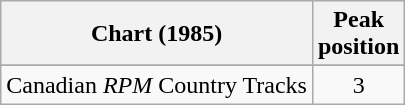<table class="wikitable sortable">
<tr>
<th align="left">Chart (1985)</th>
<th align="center">Peak<br>position</th>
</tr>
<tr>
</tr>
<tr>
<td align="left">Canadian <em>RPM</em> Country Tracks</td>
<td align="center">3</td>
</tr>
</table>
